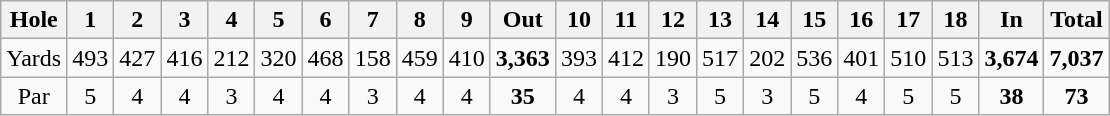<table class="wikitable" style="text-align:center">
<tr>
<th>Hole</th>
<th>1</th>
<th>2</th>
<th>3</th>
<th>4</th>
<th>5</th>
<th>6</th>
<th>7</th>
<th>8</th>
<th>9</th>
<th>Out</th>
<th>10</th>
<th>11</th>
<th>12</th>
<th>13</th>
<th>14</th>
<th>15</th>
<th>16</th>
<th>17</th>
<th>18</th>
<th>In</th>
<th>Total</th>
</tr>
<tr>
<td>Yards</td>
<td>493</td>
<td>427</td>
<td>416</td>
<td>212</td>
<td>320</td>
<td>468</td>
<td>158</td>
<td>459</td>
<td>410</td>
<td><strong>3,363</strong></td>
<td>393</td>
<td>412</td>
<td>190</td>
<td>517</td>
<td>202</td>
<td>536</td>
<td>401</td>
<td>510</td>
<td>513</td>
<td><strong>3,674</strong></td>
<td><strong>7,037</strong></td>
</tr>
<tr>
<td>Par</td>
<td>5</td>
<td>4</td>
<td>4</td>
<td>3</td>
<td>4</td>
<td>4</td>
<td>3</td>
<td>4</td>
<td>4</td>
<td><strong>35</strong></td>
<td>4</td>
<td>4</td>
<td>3</td>
<td>5</td>
<td>3</td>
<td>5</td>
<td>4</td>
<td>5</td>
<td>5</td>
<td><strong>38</strong></td>
<td><strong>73</strong></td>
</tr>
</table>
